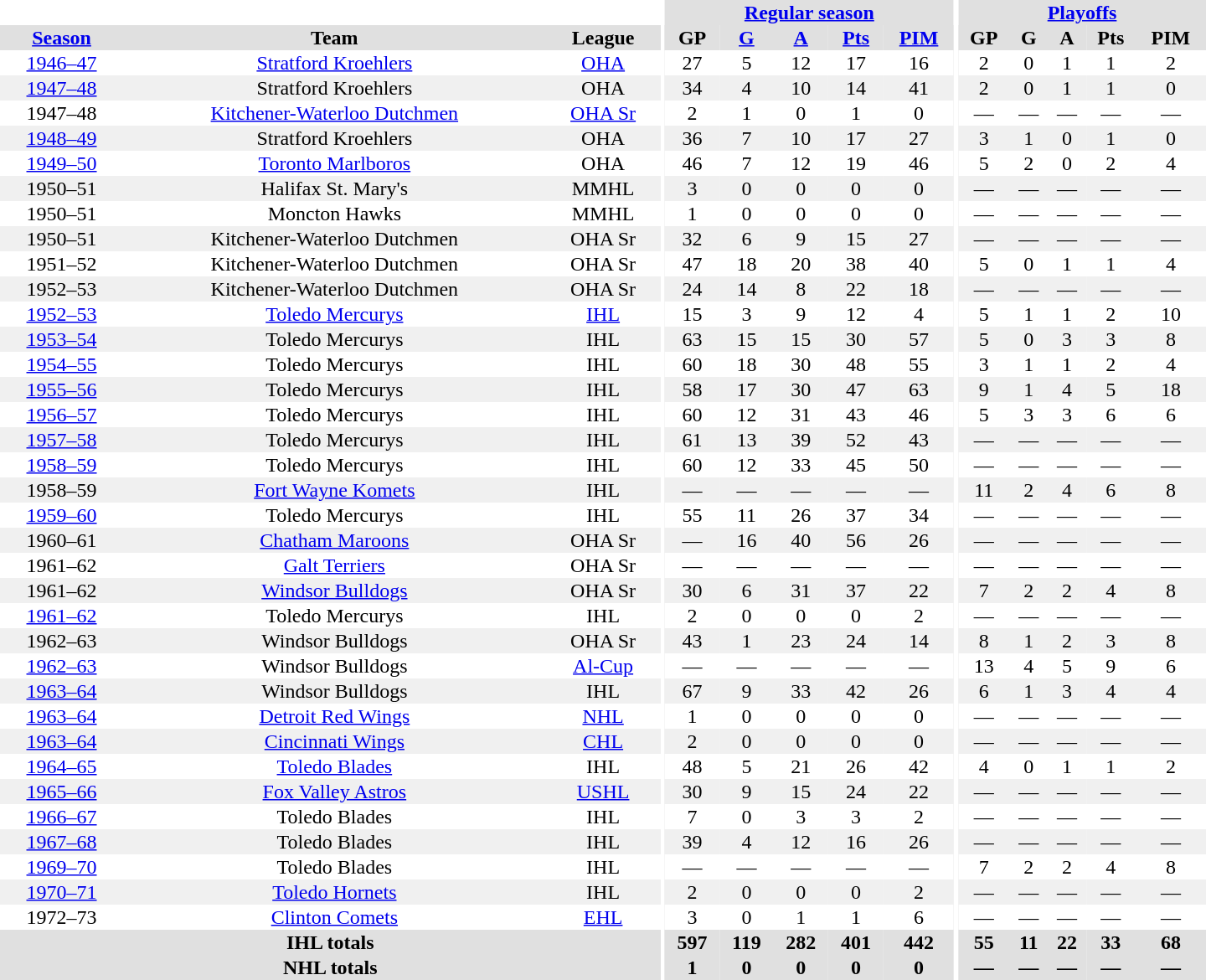<table border="0" cellpadding="1" cellspacing="0" style="text-align:center; width:60em">
<tr bgcolor="#e0e0e0">
<th colspan="3" bgcolor="#ffffff"></th>
<th rowspan="100" bgcolor="#ffffff"></th>
<th colspan="5"><a href='#'>Regular season</a></th>
<th rowspan="100" bgcolor="#ffffff"></th>
<th colspan="5"><a href='#'>Playoffs</a></th>
</tr>
<tr bgcolor="#e0e0e0">
<th><a href='#'>Season</a></th>
<th>Team</th>
<th>League</th>
<th>GP</th>
<th><a href='#'>G</a></th>
<th><a href='#'>A</a></th>
<th><a href='#'>Pts</a></th>
<th><a href='#'>PIM</a></th>
<th>GP</th>
<th>G</th>
<th>A</th>
<th>Pts</th>
<th>PIM</th>
</tr>
<tr>
<td><a href='#'>1946–47</a></td>
<td><a href='#'>Stratford Kroehlers</a></td>
<td><a href='#'>OHA</a></td>
<td>27</td>
<td>5</td>
<td>12</td>
<td>17</td>
<td>16</td>
<td>2</td>
<td>0</td>
<td>1</td>
<td>1</td>
<td>2</td>
</tr>
<tr bgcolor="#f0f0f0">
<td><a href='#'>1947–48</a></td>
<td>Stratford Kroehlers</td>
<td>OHA</td>
<td>34</td>
<td>4</td>
<td>10</td>
<td>14</td>
<td>41</td>
<td>2</td>
<td>0</td>
<td>1</td>
<td>1</td>
<td>0</td>
</tr>
<tr>
<td>1947–48</td>
<td><a href='#'>Kitchener-Waterloo Dutchmen</a></td>
<td><a href='#'>OHA Sr</a></td>
<td>2</td>
<td>1</td>
<td>0</td>
<td>1</td>
<td>0</td>
<td>—</td>
<td>—</td>
<td>—</td>
<td>—</td>
<td>—</td>
</tr>
<tr bgcolor="#f0f0f0">
<td><a href='#'>1948–49</a></td>
<td>Stratford Kroehlers</td>
<td>OHA</td>
<td>36</td>
<td>7</td>
<td>10</td>
<td>17</td>
<td>27</td>
<td>3</td>
<td>1</td>
<td>0</td>
<td>1</td>
<td>0</td>
</tr>
<tr>
<td><a href='#'>1949–50</a></td>
<td><a href='#'>Toronto Marlboros</a></td>
<td>OHA</td>
<td>46</td>
<td>7</td>
<td>12</td>
<td>19</td>
<td>46</td>
<td>5</td>
<td>2</td>
<td>0</td>
<td>2</td>
<td>4</td>
</tr>
<tr bgcolor="#f0f0f0">
<td>1950–51</td>
<td>Halifax St. Mary's</td>
<td>MMHL</td>
<td>3</td>
<td>0</td>
<td>0</td>
<td>0</td>
<td>0</td>
<td>—</td>
<td>—</td>
<td>—</td>
<td>—</td>
<td>—</td>
</tr>
<tr>
<td>1950–51</td>
<td>Moncton Hawks</td>
<td>MMHL</td>
<td>1</td>
<td>0</td>
<td>0</td>
<td>0</td>
<td>0</td>
<td>—</td>
<td>—</td>
<td>—</td>
<td>—</td>
<td>—</td>
</tr>
<tr bgcolor="#f0f0f0">
<td>1950–51</td>
<td>Kitchener-Waterloo Dutchmen</td>
<td>OHA Sr</td>
<td>32</td>
<td>6</td>
<td>9</td>
<td>15</td>
<td>27</td>
<td>—</td>
<td>—</td>
<td>—</td>
<td>—</td>
<td>—</td>
</tr>
<tr>
<td>1951–52</td>
<td>Kitchener-Waterloo Dutchmen</td>
<td>OHA Sr</td>
<td>47</td>
<td>18</td>
<td>20</td>
<td>38</td>
<td>40</td>
<td>5</td>
<td>0</td>
<td>1</td>
<td>1</td>
<td>4</td>
</tr>
<tr bgcolor="#f0f0f0">
<td>1952–53</td>
<td>Kitchener-Waterloo Dutchmen</td>
<td>OHA Sr</td>
<td>24</td>
<td>14</td>
<td>8</td>
<td>22</td>
<td>18</td>
<td>—</td>
<td>—</td>
<td>—</td>
<td>—</td>
<td>—</td>
</tr>
<tr>
<td><a href='#'>1952–53</a></td>
<td><a href='#'>Toledo Mercurys</a></td>
<td><a href='#'>IHL</a></td>
<td>15</td>
<td>3</td>
<td>9</td>
<td>12</td>
<td>4</td>
<td>5</td>
<td>1</td>
<td>1</td>
<td>2</td>
<td>10</td>
</tr>
<tr bgcolor="#f0f0f0">
<td><a href='#'>1953–54</a></td>
<td>Toledo Mercurys</td>
<td>IHL</td>
<td>63</td>
<td>15</td>
<td>15</td>
<td>30</td>
<td>57</td>
<td>5</td>
<td>0</td>
<td>3</td>
<td>3</td>
<td>8</td>
</tr>
<tr>
<td><a href='#'>1954–55</a></td>
<td>Toledo Mercurys</td>
<td>IHL</td>
<td>60</td>
<td>18</td>
<td>30</td>
<td>48</td>
<td>55</td>
<td>3</td>
<td>1</td>
<td>1</td>
<td>2</td>
<td>4</td>
</tr>
<tr bgcolor="#f0f0f0">
<td><a href='#'>1955–56</a></td>
<td>Toledo Mercurys</td>
<td>IHL</td>
<td>58</td>
<td>17</td>
<td>30</td>
<td>47</td>
<td>63</td>
<td>9</td>
<td>1</td>
<td>4</td>
<td>5</td>
<td>18</td>
</tr>
<tr>
<td><a href='#'>1956–57</a></td>
<td>Toledo Mercurys</td>
<td>IHL</td>
<td>60</td>
<td>12</td>
<td>31</td>
<td>43</td>
<td>46</td>
<td>5</td>
<td>3</td>
<td>3</td>
<td>6</td>
<td>6</td>
</tr>
<tr bgcolor="#f0f0f0">
<td><a href='#'>1957–58</a></td>
<td>Toledo Mercurys</td>
<td>IHL</td>
<td>61</td>
<td>13</td>
<td>39</td>
<td>52</td>
<td>43</td>
<td>—</td>
<td>—</td>
<td>—</td>
<td>—</td>
<td>—</td>
</tr>
<tr>
<td><a href='#'>1958–59</a></td>
<td>Toledo Mercurys</td>
<td>IHL</td>
<td>60</td>
<td>12</td>
<td>33</td>
<td>45</td>
<td>50</td>
<td>—</td>
<td>—</td>
<td>—</td>
<td>—</td>
<td>—</td>
</tr>
<tr bgcolor="#f0f0f0">
<td>1958–59</td>
<td><a href='#'>Fort Wayne Komets</a></td>
<td>IHL</td>
<td>—</td>
<td>—</td>
<td>—</td>
<td>—</td>
<td>—</td>
<td>11</td>
<td>2</td>
<td>4</td>
<td>6</td>
<td>8</td>
</tr>
<tr>
<td><a href='#'>1959–60</a></td>
<td>Toledo Mercurys</td>
<td>IHL</td>
<td>55</td>
<td>11</td>
<td>26</td>
<td>37</td>
<td>34</td>
<td>—</td>
<td>—</td>
<td>—</td>
<td>—</td>
<td>—</td>
</tr>
<tr bgcolor="#f0f0f0">
<td>1960–61</td>
<td><a href='#'>Chatham Maroons</a></td>
<td>OHA Sr</td>
<td>—</td>
<td>16</td>
<td>40</td>
<td>56</td>
<td>26</td>
<td>—</td>
<td>—</td>
<td>—</td>
<td>—</td>
<td>—</td>
</tr>
<tr>
<td>1961–62</td>
<td><a href='#'>Galt Terriers</a></td>
<td>OHA Sr</td>
<td>—</td>
<td>—</td>
<td>—</td>
<td>—</td>
<td>—</td>
<td>—</td>
<td>—</td>
<td>—</td>
<td>—</td>
<td>—</td>
</tr>
<tr bgcolor="#f0f0f0">
<td>1961–62</td>
<td><a href='#'>Windsor Bulldogs</a></td>
<td>OHA Sr</td>
<td>30</td>
<td>6</td>
<td>31</td>
<td>37</td>
<td>22</td>
<td>7</td>
<td>2</td>
<td>2</td>
<td>4</td>
<td>8</td>
</tr>
<tr>
<td><a href='#'>1961–62</a></td>
<td>Toledo Mercurys</td>
<td>IHL</td>
<td>2</td>
<td>0</td>
<td>0</td>
<td>0</td>
<td>2</td>
<td>—</td>
<td>—</td>
<td>—</td>
<td>—</td>
<td>—</td>
</tr>
<tr bgcolor="#f0f0f0">
<td>1962–63</td>
<td>Windsor Bulldogs</td>
<td>OHA Sr</td>
<td>43</td>
<td>1</td>
<td>23</td>
<td>24</td>
<td>14</td>
<td>8</td>
<td>1</td>
<td>2</td>
<td>3</td>
<td>8</td>
</tr>
<tr>
<td><a href='#'>1962–63</a></td>
<td>Windsor Bulldogs</td>
<td><a href='#'>Al-Cup</a></td>
<td>—</td>
<td>—</td>
<td>—</td>
<td>—</td>
<td>—</td>
<td>13</td>
<td>4</td>
<td>5</td>
<td>9</td>
<td>6</td>
</tr>
<tr bgcolor="#f0f0f0">
<td><a href='#'>1963–64</a></td>
<td>Windsor Bulldogs</td>
<td>IHL</td>
<td>67</td>
<td>9</td>
<td>33</td>
<td>42</td>
<td>26</td>
<td>6</td>
<td>1</td>
<td>3</td>
<td>4</td>
<td>4</td>
</tr>
<tr>
<td><a href='#'>1963–64</a></td>
<td><a href='#'>Detroit Red Wings</a></td>
<td><a href='#'>NHL</a></td>
<td>1</td>
<td>0</td>
<td>0</td>
<td>0</td>
<td>0</td>
<td>—</td>
<td>—</td>
<td>—</td>
<td>—</td>
<td>—</td>
</tr>
<tr bgcolor="#f0f0f0">
<td><a href='#'>1963–64</a></td>
<td><a href='#'>Cincinnati Wings</a></td>
<td><a href='#'>CHL</a></td>
<td>2</td>
<td>0</td>
<td>0</td>
<td>0</td>
<td>0</td>
<td>—</td>
<td>—</td>
<td>—</td>
<td>—</td>
<td>—</td>
</tr>
<tr>
<td><a href='#'>1964–65</a></td>
<td><a href='#'>Toledo Blades</a></td>
<td>IHL</td>
<td>48</td>
<td>5</td>
<td>21</td>
<td>26</td>
<td>42</td>
<td>4</td>
<td>0</td>
<td>1</td>
<td>1</td>
<td>2</td>
</tr>
<tr bgcolor="#f0f0f0">
<td><a href='#'>1965–66</a></td>
<td><a href='#'>Fox Valley Astros</a></td>
<td><a href='#'>USHL</a></td>
<td>30</td>
<td>9</td>
<td>15</td>
<td>24</td>
<td>22</td>
<td>—</td>
<td>—</td>
<td>—</td>
<td>—</td>
<td>—</td>
</tr>
<tr>
<td><a href='#'>1966–67</a></td>
<td>Toledo Blades</td>
<td>IHL</td>
<td>7</td>
<td>0</td>
<td>3</td>
<td>3</td>
<td>2</td>
<td>—</td>
<td>—</td>
<td>—</td>
<td>—</td>
<td>—</td>
</tr>
<tr bgcolor="#f0f0f0">
<td><a href='#'>1967–68</a></td>
<td>Toledo Blades</td>
<td>IHL</td>
<td>39</td>
<td>4</td>
<td>12</td>
<td>16</td>
<td>26</td>
<td>—</td>
<td>—</td>
<td>—</td>
<td>—</td>
<td>—</td>
</tr>
<tr>
<td><a href='#'>1969–70</a></td>
<td>Toledo Blades</td>
<td>IHL</td>
<td>—</td>
<td>—</td>
<td>—</td>
<td>—</td>
<td>—</td>
<td>7</td>
<td>2</td>
<td>2</td>
<td>4</td>
<td>8</td>
</tr>
<tr bgcolor="#f0f0f0">
<td><a href='#'>1970–71</a></td>
<td><a href='#'>Toledo Hornets</a></td>
<td>IHL</td>
<td>2</td>
<td>0</td>
<td>0</td>
<td>0</td>
<td>2</td>
<td>—</td>
<td>—</td>
<td>—</td>
<td>—</td>
<td>—</td>
</tr>
<tr>
<td>1972–73</td>
<td><a href='#'>Clinton Comets</a></td>
<td><a href='#'>EHL</a></td>
<td>3</td>
<td>0</td>
<td>1</td>
<td>1</td>
<td>6</td>
<td>—</td>
<td>—</td>
<td>—</td>
<td>—</td>
<td>—</td>
</tr>
<tr bgcolor="#e0e0e0">
<th colspan="3">IHL totals</th>
<th>597</th>
<th>119</th>
<th>282</th>
<th>401</th>
<th>442</th>
<th>55</th>
<th>11</th>
<th>22</th>
<th>33</th>
<th>68</th>
</tr>
<tr bgcolor="#e0e0e0">
<th colspan="3">NHL totals</th>
<th>1</th>
<th>0</th>
<th>0</th>
<th>0</th>
<th>0</th>
<th>—</th>
<th>—</th>
<th>—</th>
<th>—</th>
<th>—</th>
</tr>
</table>
